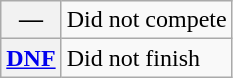<table class="wikitable">
<tr>
<th scope="row">—</th>
<td>Did not compete</td>
</tr>
<tr>
<th scope="row"><a href='#'>DNF</a></th>
<td>Did not finish</td>
</tr>
</table>
